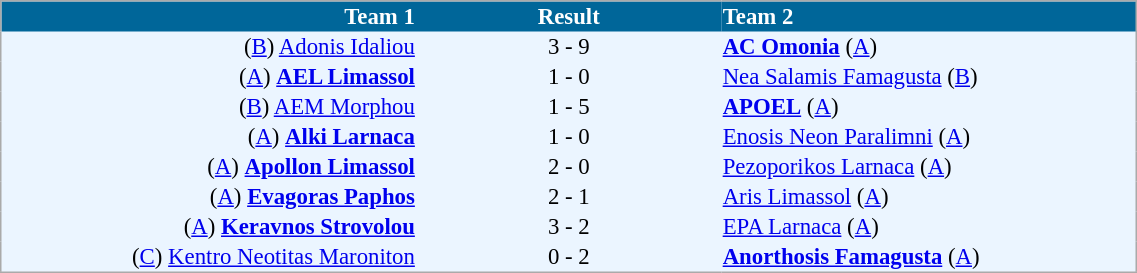<table cellspacing="0" style="background: #EBF5FF; border: 1px #aaa solid; border-collapse: collapse; font-size: 95%;" width=60%>
<tr bgcolor=#006699 style="color:white;">
<th width=30% align="right">Team 1</th>
<th width=22% align="center">Result</th>
<th width=30% align="left">Team 2</th>
</tr>
<tr>
<td align=right>(<a href='#'>B</a>) <a href='#'>Adonis Idaliou</a></td>
<td align=center>3 - 9</td>
<td align=left><strong><a href='#'>AC Omonia</a></strong> (<a href='#'>A</a>)</td>
</tr>
<tr>
<td align=right>(<a href='#'>A</a>) <strong><a href='#'>AEL Limassol</a></strong></td>
<td align=center>1 - 0</td>
<td align=left><a href='#'>Nea Salamis Famagusta</a> (<a href='#'>B</a>)</td>
</tr>
<tr>
<td align=right>(<a href='#'>B</a>) <a href='#'>AEM Morphou</a></td>
<td align=center>1 - 5</td>
<td align=left><strong><a href='#'>APOEL</a></strong> (<a href='#'>A</a>)</td>
</tr>
<tr>
<td align=right>(<a href='#'>A</a>) <strong><a href='#'>Alki Larnaca</a></strong></td>
<td align=center>1 - 0</td>
<td align=left><a href='#'>Enosis Neon Paralimni</a> (<a href='#'>A</a>)</td>
</tr>
<tr>
<td align=right>(<a href='#'>A</a>) <strong><a href='#'>Apollon Limassol</a></strong></td>
<td align=center>2 - 0</td>
<td align=left><a href='#'>Pezoporikos Larnaca</a> (<a href='#'>A</a>)</td>
</tr>
<tr>
<td align=right>(<a href='#'>A</a>) <strong><a href='#'>Evagoras Paphos</a></strong></td>
<td align=center>2 - 1</td>
<td align=left><a href='#'>Aris Limassol</a> (<a href='#'>A</a>)</td>
</tr>
<tr>
<td align=right>(<a href='#'>A</a>) <strong><a href='#'>Keravnos Strovolou</a></strong></td>
<td align=center>3 - 2</td>
<td align=left><a href='#'>EPA Larnaca</a> (<a href='#'>A</a>)</td>
</tr>
<tr>
<td align=right>(<a href='#'>C</a>) <a href='#'>Kentro Neotitas Maroniton</a></td>
<td align=center>0 - 2</td>
<td align=left><strong><a href='#'>Anorthosis Famagusta</a></strong> (<a href='#'>A</a>)</td>
</tr>
<tr>
</tr>
</table>
